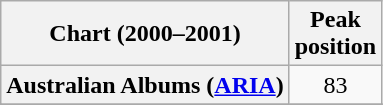<table class="wikitable sortable plainrowheaders" style="text-align:center;">
<tr>
<th>Chart (2000–2001)</th>
<th>Peak<br>position</th>
</tr>
<tr>
<th scope="row">Australian Albums (<a href='#'>ARIA</a>)</th>
<td align="center">83</td>
</tr>
<tr>
</tr>
<tr>
</tr>
<tr>
</tr>
<tr>
</tr>
<tr>
</tr>
<tr>
</tr>
<tr>
</tr>
<tr>
</tr>
<tr>
</tr>
<tr>
</tr>
<tr>
</tr>
<tr>
</tr>
<tr>
</tr>
</table>
